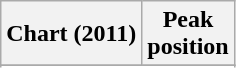<table class="wikitable plainrowheaders sortable" border="1">
<tr>
<th scope="col">Chart (2011)</th>
<th scope="col">Peak<br>position</th>
</tr>
<tr>
</tr>
<tr>
</tr>
</table>
